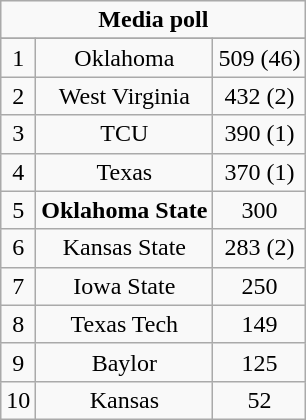<table class="wikitable">
<tr align="center">
<td align="center" Colspan="3"><strong>Media poll</strong></td>
</tr>
<tr align="center">
</tr>
<tr align="center">
<td>1</td>
<td>Oklahoma</td>
<td>509 (46)</td>
</tr>
<tr align="center">
<td>2</td>
<td>West Virginia</td>
<td>432 (2)</td>
</tr>
<tr align="center">
<td>3</td>
<td>TCU</td>
<td>390 (1)</td>
</tr>
<tr align="center">
<td>4</td>
<td>Texas</td>
<td>370 (1)</td>
</tr>
<tr align="center">
<td>5</td>
<td><strong>Oklahoma State</strong></td>
<td>300</td>
</tr>
<tr align="center">
<td>6</td>
<td>Kansas State</td>
<td>283 (2)</td>
</tr>
<tr align="center">
<td>7</td>
<td>Iowa State</td>
<td>250</td>
</tr>
<tr align="center">
<td>8</td>
<td>Texas Tech</td>
<td>149</td>
</tr>
<tr align="center">
<td>9</td>
<td>Baylor</td>
<td>125</td>
</tr>
<tr align="center">
<td>10</td>
<td>Kansas</td>
<td>52</td>
</tr>
</table>
